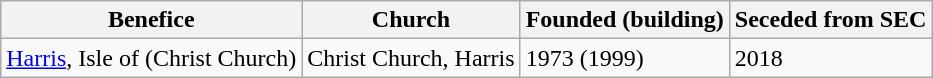<table class="wikitable">
<tr>
<th>Benefice</th>
<th>Church</th>
<th>Founded (building)</th>
<th>Seceded from SEC</th>
</tr>
<tr>
<td><a href='#'>Harris</a>, Isle of (Christ Church)</td>
<td>Christ Church, Harris</td>
<td>1973 (1999)</td>
<td>2018</td>
</tr>
</table>
